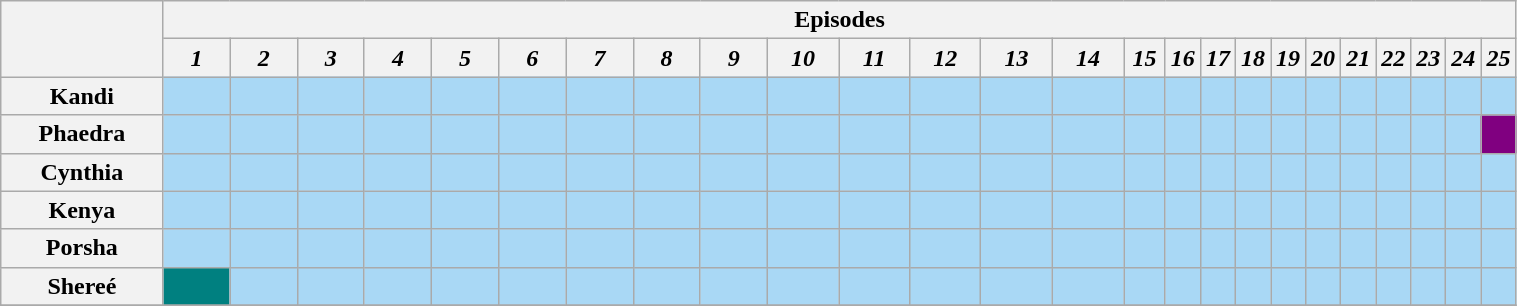<table class="wikitable" style="text-align:center; width:80%;">
<tr>
<th rowspan="2" style="width:13%;"></th>
<th colspan="36" style="text-align:center;">Episodes</th>
</tr>
<tr>
<th style="text-align:center; width:6%;"><em>1</em></th>
<th style="text-align:center; width:6%;"><em>2</em></th>
<th style="text-align:center; width:6%;"><em>3</em></th>
<th style="text-align:center; width:6%;"><em>4</em></th>
<th style="text-align:center; width:6%;"><em>5</em></th>
<th style="text-align:center; width:6%;"><em>6</em></th>
<th style="text-align:center; width:6%;"><em>7</em></th>
<th style="text-align:center; width:6%;"><em>8</em></th>
<th style="text-align:center; width:6%;"><em>9</em></th>
<th style="text-align:center; width:6%;"><em>10</em></th>
<th style="text-align:center; width:6%;"><em>11</em></th>
<th style="text-align:center; width:6%;"><em>12</em></th>
<th style="text-align:center; width:6%;"><em>13</em></th>
<th style="text-align:center; width:6%;"><em>14</em></th>
<th style="text-align:center; width:6%;"><em>15</em></th>
<th style="text-align:center; width:6%;"><em>16</em></th>
<th style="text-align:center; width:6%;"><em>17</em></th>
<th style="text-align:center; width:6%;"><em>18</em></th>
<th style="text-align:center; width:6%;"><em>19</em></th>
<th style="text-align:center; width:6%;"><em>20</em></th>
<th style="text-align:center; width:6%;"><em>21</em></th>
<th style="text-align:center; width:6%;"><em>22</em></th>
<th style="text-align:center; width:6%;"><em>23</em></th>
<th style="text-align:center; width:6%;"><em>24</em></th>
<th style="text-align:center; width:6%;"><em>25</em></th>
</tr>
<tr>
<th>Kandi</th>
<td style="background:#A9D8F5;"></td>
<td style="background:#A9D8F5;"></td>
<td style="background:#A9D8F5;"></td>
<td style="background:#A9D8F5;"></td>
<td style="background:#A9D8F5;"></td>
<td style="background:#A9D8F5;"></td>
<td style="background:#A9D8F5;"></td>
<td style="background:#A9D8F5;"></td>
<td style="background:#A9D8F5;"></td>
<td style="background:#A9D8F5;"></td>
<td style="background:#A9D8F5;"></td>
<td style="background:#A9D8F5;"></td>
<td style="background:#A9D8F5;"></td>
<td style="background:#A9D8F5;"></td>
<td style="background:#A9D8F5;"></td>
<td style="background:#A9D8F5;"></td>
<td style="background:#A9D8F5;"></td>
<td style="background:#A9D8F5;"></td>
<td style="background:#A9D8F5;"></td>
<td style="background:#A9D8F5;"></td>
<td style="background:#A9D8F5;"></td>
<td style="background:#A9D8F5;"></td>
<td style="background:#A9D8F5;"></td>
<td style="background:#A9D8F5;"></td>
<td style="background:#A9D8F5;"></td>
</tr>
<tr>
<th>Phaedra</th>
<td style="background:#A9D8F5;"></td>
<td style="background:#A9D8F5;"></td>
<td style="background:#A9D8F5;"></td>
<td style="background:#A9D8F5;"></td>
<td style="background:#A9D8F5;"></td>
<td style="background:#A9D8F5;"></td>
<td style="background:#A9D8F5;"></td>
<td style="background:#A9D8F5;"></td>
<td style="background:#A9D8F5;"></td>
<td style="background:#A9D8F5;"></td>
<td style="background:#A9D8F5;"></td>
<td style="background:#A9D8F5;"></td>
<td style="background:#A9D8F5;"></td>
<td style="background:#A9D8F5;"></td>
<td style="background:#A9D8F5;"></td>
<td style="background:#A9D8F5;"></td>
<td style="background:#A9D8F5;"></td>
<td style="background:#A9D8F5;"></td>
<td style="background:#A9D8F5;"></td>
<td style="background:#A9D8F5;"></td>
<td style="background:#A9D8F5;"></td>
<td style="background:#A9D8F5;"></td>
<td style="background:#A9D8F5;"></td>
<td style="background:#A9D8F5;"></td>
<td style="background:purple;"></td>
</tr>
<tr>
<th>Cynthia</th>
<td style="background:#A9D8F5;"></td>
<td style="background:#A9D8F5;"></td>
<td style="background:#A9D8F5;"></td>
<td style="background:#A9D8F5;"></td>
<td style="background:#A9D8F5;"></td>
<td style="background:#A9D8F5;"></td>
<td style="background:#A9D8F5;"></td>
<td style="background:#A9D8F5;"></td>
<td style="background:#A9D8F5;"></td>
<td style="background:#A9D8F5;"></td>
<td style="background:#A9D8F5;"></td>
<td style="background:#A9D8F5;"></td>
<td style="background:#A9D8F5;"></td>
<td style="background:#A9D8F5;"></td>
<td style="background:#A9D8F5;"></td>
<td style="background:#A9D8F5;"></td>
<td style="background:#A9D8F5;"></td>
<td style="background:#A9D8F5;"></td>
<td style="background:#A9D8F5;"></td>
<td style="background:#A9D8F5;"></td>
<td style="background:#A9D8F5;"></td>
<td style="background:#A9D8F5;"></td>
<td style="background:#A9D8F5;"></td>
<td style="background:#A9D8F5;"></td>
<td style="background:#A9D8F5;"></td>
</tr>
<tr>
<th>Kenya</th>
<td style="background:#A9D8F5;"></td>
<td style="background:#A9D8F5;"></td>
<td style="background:#A9D8F5;"></td>
<td style="background:#A9D8F5;"></td>
<td style="background:#A9D8F5;"></td>
<td style="background:#A9D8F5;"></td>
<td style="background:#A9D8F5;"></td>
<td style="background:#A9D8F5;"></td>
<td style="background:#A9D8F5;"></td>
<td style="background:#A9D8F5;"></td>
<td style="background:#A9D8F5;"></td>
<td style="background:#A9D8F5;"></td>
<td style="background:#A9D8F5;"></td>
<td style="background:#A9D8F5;"></td>
<td style="background:#A9D8F5;"></td>
<td style="background:#A9D8F5;"></td>
<td style="background:#A9D8F5;"></td>
<td style="background:#A9D8F5;"></td>
<td style="background:#A9D8F5;"></td>
<td style="background:#A9D8F5;"></td>
<td style="background:#A9D8F5;"></td>
<td style="background:#A9D8F5;"></td>
<td style="background:#A9D8F5;"></td>
<td style="background:#A9D8F5;"></td>
<td style="background:#A9D8F5;"></td>
</tr>
<tr>
<th>Porsha</th>
<td style="background:#A9D8F5;"></td>
<td style="background:#A9D8F5;"></td>
<td style="background:#A9D8F5;"></td>
<td style="background:#A9D8F5;"></td>
<td style="background:#A9D8F5;"></td>
<td style="background:#A9D8F5;"></td>
<td style="background:#A9D8F5;"></td>
<td style="background:#A9D8F5;"></td>
<td style="background:#A9D8F5;"></td>
<td style="background:#A9D8F5;"></td>
<td style="background:#A9D8F5;"></td>
<td style="background:#A9D8F5;"></td>
<td style="background:#A9D8F5;"></td>
<td style="background:#A9D8F5;"></td>
<td style="background:#A9D8F5;"></td>
<td style="background:#A9D8F5;"></td>
<td style="background:#A9D8F5;"></td>
<td style="background:#A9D8F5;"></td>
<td style="background:#A9D8F5;"></td>
<td style="background:#A9D8F5;"></td>
<td style="background:#A9D8F5;"></td>
<td style="background:#A9D8F5;"></td>
<td style="background:#A9D8F5;"></td>
<td style="background:#A9D8F5;"></td>
<td style="background:#A9D8F5;"></td>
</tr>
<tr>
<th>Shereé</th>
<td style="background:teal;"></td>
<td style="background:#A9D8F5;"></td>
<td style="background:#A9D8F5;"></td>
<td style="background:#A9D8F5;"></td>
<td style="background:#A9D8F5;"></td>
<td style="background:#A9D8F5;"></td>
<td style="background:#A9D8F5;"></td>
<td style="background:#A9D8F5;"></td>
<td style="background:#A9D8F5;"></td>
<td style="background:#A9D8F5;"></td>
<td style="background:#A9D8F5;"></td>
<td style="background:#A9D8F5;"></td>
<td style="background:#A9D8F5;"></td>
<td style="background:#A9D8F5;"></td>
<td style="background:#A9D8F5;"></td>
<td style="background:#A9D8F5;"></td>
<td style="background:#A9D8F5;"></td>
<td style="background:#A9D8F5;"></td>
<td style="background:#A9D8F5;"></td>
<td style="background:#A9D8F5;"></td>
<td style="background:#A9D8F5;"></td>
<td style="background:#A9D8F5;"></td>
<td style="background:#A9D8F5;"></td>
<td style="background:#A9D8F5;"></td>
<td style="background:#A9D8F5;"></td>
</tr>
<tr>
</tr>
</table>
